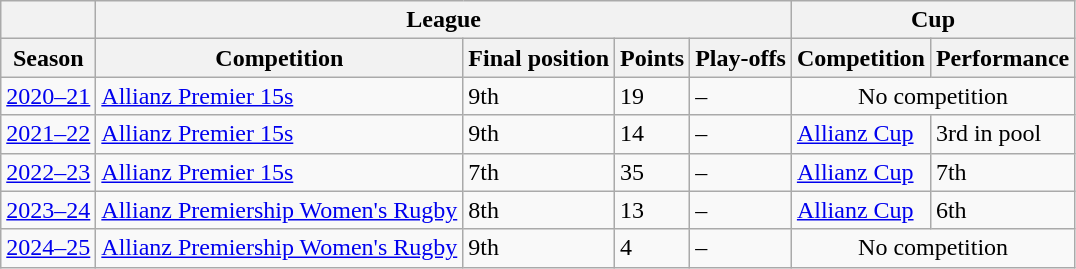<table class="wikitable">
<tr>
<th></th>
<th colspan="4">League</th>
<th colspan="2">Cup</th>
</tr>
<tr>
<th>Season</th>
<th>Competition</th>
<th>Final position</th>
<th>Points</th>
<th>Play-offs</th>
<th><strong>Competition</strong></th>
<th>Performance</th>
</tr>
<tr>
<td><a href='#'>2020–21</a></td>
<td><a href='#'>Allianz Premier 15s</a></td>
<td>9th</td>
<td>19</td>
<td>–</td>
<td style="text-align:center"colspan="2">No competition</td>
</tr>
<tr>
<td><a href='#'>2021–22</a></td>
<td><a href='#'>Allianz Premier 15s</a></td>
<td>9th</td>
<td>14</td>
<td>–</td>
<td><a href='#'>Allianz Cup</a></td>
<td>3rd in pool</td>
</tr>
<tr>
<td><a href='#'>2022–23</a></td>
<td><a href='#'>Allianz Premier 15s</a></td>
<td>7th</td>
<td>35</td>
<td>–</td>
<td><a href='#'>Allianz Cup</a></td>
<td>7th</td>
</tr>
<tr>
<td><a href='#'>2023–24</a></td>
<td><a href='#'>Allianz Premiership Women's Rugby</a></td>
<td>8th</td>
<td>13</td>
<td>–</td>
<td><a href='#'>Allianz Cup</a></td>
<td>6th</td>
</tr>
<tr>
<td><a href='#'>2024–25</a></td>
<td><a href='#'>Allianz Premiership Women's Rugby</a></td>
<td>9th</td>
<td>4</td>
<td>–</td>
<td style="text-align:center"colspan="2">No competition</td>
</tr>
</table>
